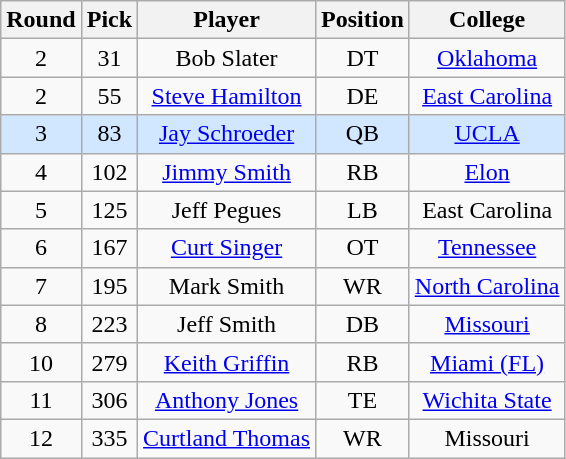<table class="wikitable sortable sortable"  style="text-align:center;">
<tr>
<th>Round</th>
<th>Pick</th>
<th>Player</th>
<th>Position</th>
<th>College</th>
</tr>
<tr>
<td>2</td>
<td>31</td>
<td>Bob Slater</td>
<td>DT</td>
<td><a href='#'>Oklahoma</a></td>
</tr>
<tr>
<td>2</td>
<td>55</td>
<td><a href='#'>Steve Hamilton</a></td>
<td>DE</td>
<td><a href='#'>East Carolina</a></td>
</tr>
<tr style="background:#d0e7ff;">
<td>3</td>
<td>83</td>
<td><a href='#'>Jay Schroeder</a></td>
<td>QB</td>
<td><a href='#'>UCLA</a></td>
</tr>
<tr>
<td>4</td>
<td>102</td>
<td><a href='#'>Jimmy Smith</a></td>
<td>RB</td>
<td><a href='#'>Elon</a></td>
</tr>
<tr>
<td>5</td>
<td>125</td>
<td>Jeff Pegues</td>
<td>LB</td>
<td>East Carolina</td>
</tr>
<tr>
<td>6</td>
<td>167</td>
<td><a href='#'>Curt Singer</a></td>
<td>OT</td>
<td><a href='#'>Tennessee</a></td>
</tr>
<tr>
<td>7</td>
<td>195</td>
<td>Mark Smith</td>
<td>WR</td>
<td><a href='#'>North Carolina</a></td>
</tr>
<tr>
<td>8</td>
<td>223</td>
<td>Jeff Smith</td>
<td>DB</td>
<td><a href='#'>Missouri</a></td>
</tr>
<tr>
<td>10</td>
<td>279</td>
<td><a href='#'>Keith Griffin</a></td>
<td>RB</td>
<td><a href='#'>Miami (FL)</a></td>
</tr>
<tr>
<td>11</td>
<td>306</td>
<td><a href='#'>Anthony Jones</a></td>
<td>TE</td>
<td><a href='#'>Wichita State</a></td>
</tr>
<tr>
<td>12</td>
<td>335</td>
<td><a href='#'>Curtland Thomas</a></td>
<td>WR</td>
<td>Missouri</td>
</tr>
</table>
